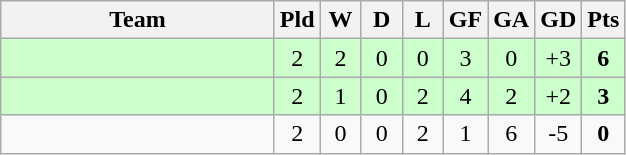<table class="wikitable" style="text-align: center;">
<tr>
<th width="175">Team</th>
<th width="20">Pld</th>
<th width="20">W</th>
<th width="20">D</th>
<th width="20">L</th>
<th width="20">GF</th>
<th width="20">GA</th>
<th width="20">GD</th>
<th width="20">Pts</th>
</tr>
<tr bgcolor=#ccffcc>
<td align=left></td>
<td>2</td>
<td>2</td>
<td>0</td>
<td>0</td>
<td>3</td>
<td>0</td>
<td>+3</td>
<td><strong>6</strong></td>
</tr>
<tr bgcolor=#ccffcc>
<td align=left></td>
<td>2</td>
<td>1</td>
<td>0</td>
<td>2</td>
<td>4</td>
<td>2</td>
<td>+2</td>
<td><strong>3</strong></td>
</tr>
<tr>
<td align=left></td>
<td>2</td>
<td>0</td>
<td>0</td>
<td>2</td>
<td>1</td>
<td>6</td>
<td>-5</td>
<td><strong>0</strong></td>
</tr>
</table>
